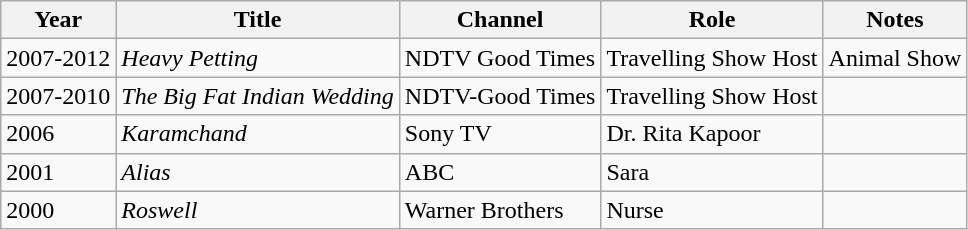<table class="wikitable sortable">
<tr>
<th>Year</th>
<th>Title</th>
<th>Channel</th>
<th>Role</th>
<th>Notes</th>
</tr>
<tr>
<td>2007-2012</td>
<td><em>Heavy Petting</em></td>
<td>NDTV Good Times</td>
<td>Travelling Show Host</td>
<td>Animal Show</td>
</tr>
<tr>
<td>2007-2010</td>
<td><em>The Big Fat Indian Wedding</em></td>
<td>NDTV-Good Times</td>
<td>Travelling Show Host</td>
<td></td>
</tr>
<tr>
<td>2006</td>
<td><em>Karamchand</em></td>
<td>Sony TV</td>
<td>Dr. Rita Kapoor</td>
<td></td>
</tr>
<tr>
<td>2001</td>
<td><em>Alias</em></td>
<td>ABC</td>
<td>Sara</td>
<td></td>
</tr>
<tr>
<td>2000</td>
<td><em>Roswell</em></td>
<td>Warner Brothers</td>
<td>Nurse</td>
<td></td>
</tr>
</table>
